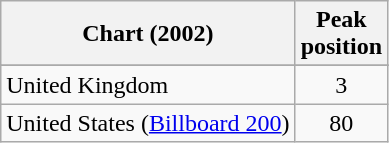<table class="wikitable sortable" border="1">
<tr>
<th scope="col">Chart (2002)</th>
<th scope="col">Peak<br>position</th>
</tr>
<tr>
</tr>
<tr>
<td>United Kingdom</td>
<td align="center">3</td>
</tr>
<tr>
<td>United States (<a href='#'>Billboard 200</a>)</td>
<td align="center">80</td>
</tr>
</table>
